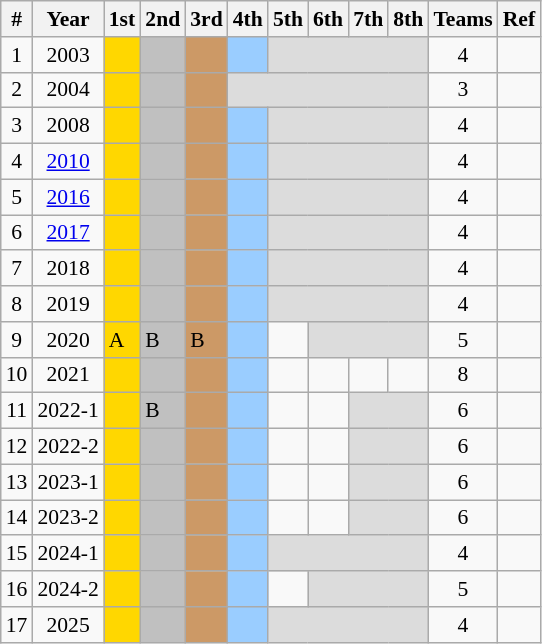<table class="wikitable sortable" style="text-align:left; font-size:90%">
<tr>
<th>#</th>
<th>Year</th>
<th>1st</th>
<th>2nd</th>
<th>3rd</th>
<th>4th</th>
<th>5th</th>
<th>6th</th>
<th>7th</th>
<th>8th</th>
<th>Teams</th>
<th>Ref</th>
</tr>
<tr>
<td align=center>1</td>
<td align=center>2003</td>
<td bgcolor=gold></td>
<td bgcolor=silver></td>
<td bgcolor=cc9966></td>
<td bgcolor=9acdff></td>
<td colspan=4 bgcolor=#DCDCDC></td>
<td align=center>4</td>
<td align=center></td>
</tr>
<tr>
<td align=center>2</td>
<td align=center>2004</td>
<td bgcolor=gold></td>
<td bgcolor=silver></td>
<td bgcolor=cc9966></td>
<td colspan=5 bgcolor=#DCDCDC></td>
<td align=center>3</td>
<td align=center></td>
</tr>
<tr>
<td align=center>3</td>
<td align=center>2008</td>
<td bgcolor=gold></td>
<td bgcolor=silver></td>
<td bgcolor=cc9966></td>
<td bgcolor=9acdff></td>
<td colspan=4 bgcolor=#DCDCDC></td>
<td align=center>4</td>
<td align=center></td>
</tr>
<tr>
<td align=center>4</td>
<td align=center><a href='#'>2010</a></td>
<td bgcolor=gold></td>
<td bgcolor=silver></td>
<td bgcolor=cc9966></td>
<td bgcolor=9acdff></td>
<td colspan=4 bgcolor=#DCDCDC></td>
<td align=center>4</td>
<td align=center></td>
</tr>
<tr>
<td align=center>5</td>
<td align=center><a href='#'>2016</a></td>
<td bgcolor=gold></td>
<td bgcolor=silver></td>
<td bgcolor=cc9966></td>
<td bgcolor=9acdff></td>
<td colspan=4 bgcolor=#DCDCDC></td>
<td align=center>4</td>
<td align=center></td>
</tr>
<tr>
<td align=center>6</td>
<td align=center><a href='#'>2017</a></td>
<td bgcolor=gold></td>
<td bgcolor=silver></td>
<td bgcolor=cc9966></td>
<td bgcolor=9acdff></td>
<td colspan=4 bgcolor=#DCDCDC></td>
<td align=center>4</td>
<td align=center></td>
</tr>
<tr>
<td align=center>7</td>
<td align=center>2018</td>
<td bgcolor=gold></td>
<td bgcolor=silver></td>
<td bgcolor=cc9966></td>
<td bgcolor=9acdff></td>
<td colspan=4 bgcolor=#DCDCDC></td>
<td align=center>4</td>
<td align=center></td>
</tr>
<tr>
<td align=center>8</td>
<td align=center>2019</td>
<td bgcolor=gold></td>
<td bgcolor=silver></td>
<td bgcolor=cc9966></td>
<td bgcolor=9acdff></td>
<td colspan=4 bgcolor=#DCDCDC></td>
<td align=center>4</td>
<td align=center></td>
</tr>
<tr>
<td align=center>9</td>
<td align=center>2020</td>
<td bgcolor=gold> A</td>
<td bgcolor=silver> B</td>
<td bgcolor=cc9966> B</td>
<td bgcolor=9acdff></td>
<td></td>
<td colspan=3 bgcolor=#DCDCDC></td>
<td align=center>5</td>
<td align=center></td>
</tr>
<tr>
<td align=center>10</td>
<td align=center>2021</td>
<td bgcolor=gold></td>
<td bgcolor=silver></td>
<td bgcolor=cc9966></td>
<td bgcolor=9acdff></td>
<td></td>
<td></td>
<td></td>
<td></td>
<td align=center>8</td>
<td align=center></td>
</tr>
<tr>
<td align=center>11</td>
<td align=center>2022-1</td>
<td bgcolor=gold></td>
<td bgcolor=silver> B</td>
<td bgcolor=cc9966></td>
<td bgcolor=9acdff></td>
<td></td>
<td></td>
<td colspan=2 bgcolor=#DCDCDC></td>
<td align=center>6</td>
<td align=center></td>
</tr>
<tr>
<td align=center>12</td>
<td align=center>2022-2</td>
<td bgcolor=gold></td>
<td bgcolor=silver></td>
<td bgcolor=cc9966></td>
<td bgcolor=9acdff></td>
<td></td>
<td></td>
<td colspan=2 bgcolor=#DCDCDC></td>
<td align=center>6</td>
<td align=center></td>
</tr>
<tr>
<td align=center>13</td>
<td align=center>2023-1</td>
<td bgcolor=gold></td>
<td bgcolor=silver></td>
<td bgcolor=cc9966></td>
<td bgcolor=9acdff></td>
<td></td>
<td></td>
<td colspan=2 bgcolor=#DCDCDC></td>
<td align=center>6</td>
<td align=center></td>
</tr>
<tr>
<td align=center>14</td>
<td align=center>2023-2</td>
<td bgcolor=gold></td>
<td bgcolor=silver></td>
<td bgcolor=cc9966></td>
<td bgcolor=9acdff></td>
<td></td>
<td></td>
<td colspan=2 bgcolor=#DCDCDC></td>
<td align=center>6</td>
<td align=center></td>
</tr>
<tr>
<td align=center>15</td>
<td align=center>2024-1</td>
<td bgcolor=gold></td>
<td bgcolor=silver></td>
<td bgcolor=cc9966></td>
<td bgcolor=9acdff></td>
<td colspan=4 bgcolor=#DCDCDC></td>
<td align=center>4</td>
<td align=center></td>
</tr>
<tr>
<td align=center>16</td>
<td align=center>2024-2</td>
<td bgcolor=gold></td>
<td bgcolor=silver></td>
<td bgcolor=cc9966></td>
<td bgcolor=9acdff></td>
<td></td>
<td colspan=3 bgcolor=#DCDCDC></td>
<td align=center>5</td>
<td align=center></td>
</tr>
<tr>
<td align=center>17</td>
<td align=center>2025</td>
<td bgcolor=gold></td>
<td bgcolor=silver></td>
<td bgcolor=cc9966></td>
<td bgcolor=9acdff></td>
<td colspan=4 bgcolor=#DCDCDC></td>
<td align=center>4</td>
<td align=center></td>
</tr>
</table>
